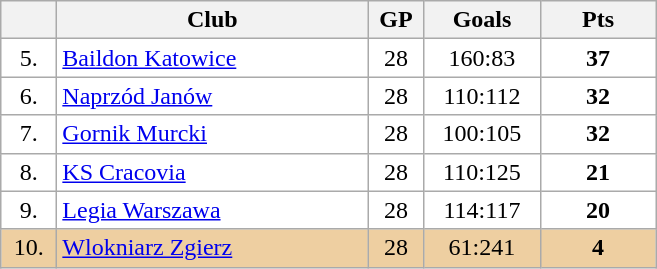<table class="wikitable">
<tr>
<th width="30"></th>
<th width="200">Club</th>
<th width="30">GP</th>
<th width="70">Goals</th>
<th width="70">Pts</th>
</tr>
<tr bgcolor="#FFFFFF" align="center">
<td>5.</td>
<td align="left"><a href='#'>Baildon Katowice</a></td>
<td>28</td>
<td>160:83</td>
<td><strong>37</strong></td>
</tr>
<tr bgcolor="#FFFFFF" align="center">
<td>6.</td>
<td align="left"><a href='#'>Naprzód Janów</a></td>
<td>28</td>
<td>110:112</td>
<td><strong>32</strong></td>
</tr>
<tr bgcolor="#FFFFFF" align="center">
<td>7.</td>
<td align="left"><a href='#'>Gornik Murcki</a></td>
<td>28</td>
<td>100:105</td>
<td><strong>32</strong></td>
</tr>
<tr bgcolor="#FFFFFF" align="center">
<td>8.</td>
<td align="left"><a href='#'>KS Cracovia</a></td>
<td>28</td>
<td>110:125</td>
<td><strong>21</strong></td>
</tr>
<tr bgcolor="#FFFFFF" align="center">
<td>9.</td>
<td align="left"><a href='#'>Legia Warszawa</a></td>
<td>28</td>
<td>114:117</td>
<td><strong>20</strong></td>
</tr>
<tr bgcolor="#EECFA1" align="center">
<td>10.</td>
<td align="left"><a href='#'>Wlokniarz Zgierz</a></td>
<td>28</td>
<td>61:241</td>
<td><strong>4</strong></td>
</tr>
</table>
